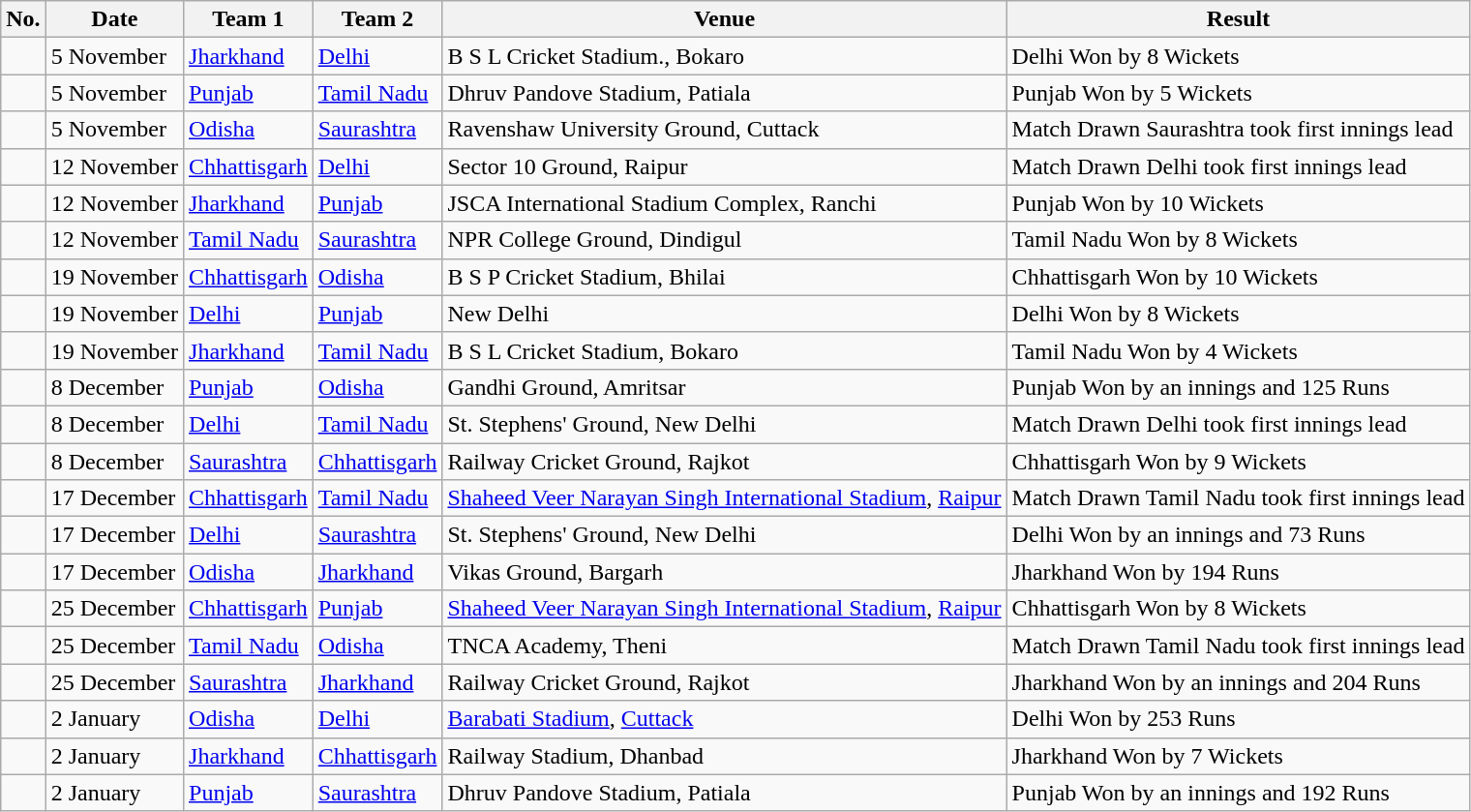<table class="wikitable collapsible collapsed">
<tr>
<th>No.</th>
<th>Date</th>
<th>Team 1</th>
<th>Team 2</th>
<th>Venue</th>
<th>Result</th>
</tr>
<tr>
<td> </td>
<td>5 November</td>
<td><a href='#'>Jharkhand</a></td>
<td><a href='#'>Delhi</a></td>
<td>B S L Cricket Stadium., Bokaro</td>
<td>Delhi Won by 8 Wickets</td>
</tr>
<tr>
<td> </td>
<td>5 November</td>
<td><a href='#'>Punjab</a></td>
<td><a href='#'>Tamil Nadu</a></td>
<td>Dhruv Pandove Stadium, Patiala</td>
<td>Punjab Won by 5 Wickets</td>
</tr>
<tr>
<td> </td>
<td>5 November</td>
<td><a href='#'>Odisha</a></td>
<td><a href='#'>Saurashtra</a></td>
<td>Ravenshaw University Ground, Cuttack</td>
<td>Match Drawn Saurashtra took first innings lead</td>
</tr>
<tr>
<td> </td>
<td>12 November</td>
<td><a href='#'>Chhattisgarh</a></td>
<td><a href='#'>Delhi</a></td>
<td>Sector 10 Ground, Raipur</td>
<td>Match Drawn Delhi took first innings lead</td>
</tr>
<tr>
<td> </td>
<td>12 November</td>
<td><a href='#'>Jharkhand</a></td>
<td><a href='#'>Punjab</a></td>
<td>JSCA International Stadium Complex, Ranchi</td>
<td>Punjab Won by 10 Wickets</td>
</tr>
<tr>
<td> </td>
<td>12 November</td>
<td><a href='#'>Tamil Nadu</a></td>
<td><a href='#'>Saurashtra</a></td>
<td>NPR College Ground, Dindigul</td>
<td>Tamil Nadu Won by 8 Wickets</td>
</tr>
<tr>
<td> </td>
<td>19 November</td>
<td><a href='#'>Chhattisgarh</a></td>
<td><a href='#'>Odisha</a></td>
<td>B S P Cricket Stadium, Bhilai</td>
<td>Chhattisgarh Won by 10 Wickets</td>
</tr>
<tr>
<td> </td>
<td>19 November</td>
<td><a href='#'>Delhi</a></td>
<td><a href='#'>Punjab</a></td>
<td>New Delhi</td>
<td>Delhi Won by 8 Wickets</td>
</tr>
<tr>
<td> </td>
<td>19 November</td>
<td><a href='#'>Jharkhand</a></td>
<td><a href='#'>Tamil Nadu</a></td>
<td>B S L Cricket Stadium, Bokaro</td>
<td>Tamil Nadu Won by 4 Wickets</td>
</tr>
<tr>
<td> </td>
<td>8 December</td>
<td><a href='#'>Punjab</a></td>
<td><a href='#'>Odisha</a></td>
<td>Gandhi Ground, Amritsar</td>
<td>Punjab Won by an innings and 125 Runs</td>
</tr>
<tr>
<td> </td>
<td>8 December</td>
<td><a href='#'>Delhi</a></td>
<td><a href='#'>Tamil Nadu</a></td>
<td>St. Stephens' Ground, New Delhi</td>
<td>Match Drawn Delhi took first innings lead</td>
</tr>
<tr>
<td> </td>
<td>8 December</td>
<td><a href='#'>Saurashtra</a></td>
<td><a href='#'>Chhattisgarh</a></td>
<td>Railway Cricket Ground, Rajkot</td>
<td>Chhattisgarh Won by 9 Wickets</td>
</tr>
<tr>
<td> </td>
<td>17 December</td>
<td><a href='#'>Chhattisgarh</a></td>
<td><a href='#'>Tamil Nadu</a></td>
<td><a href='#'>Shaheed Veer Narayan Singh International Stadium</a>, <a href='#'>Raipur</a></td>
<td>Match Drawn Tamil Nadu took first innings lead</td>
</tr>
<tr>
<td> </td>
<td>17 December</td>
<td><a href='#'>Delhi</a></td>
<td><a href='#'>Saurashtra</a></td>
<td>St. Stephens' Ground, New Delhi</td>
<td>Delhi Won by an innings and 73 Runs</td>
</tr>
<tr>
<td> </td>
<td>17 December</td>
<td><a href='#'>Odisha</a></td>
<td><a href='#'>Jharkhand</a></td>
<td>Vikas Ground, Bargarh</td>
<td>Jharkhand Won by 194 Runs</td>
</tr>
<tr>
<td> </td>
<td>25 December</td>
<td><a href='#'>Chhattisgarh</a></td>
<td><a href='#'>Punjab</a></td>
<td><a href='#'>Shaheed Veer Narayan Singh International Stadium</a>, <a href='#'>Raipur</a></td>
<td>Chhattisgarh Won by 8 Wickets</td>
</tr>
<tr>
<td> </td>
<td>25 December</td>
<td><a href='#'>Tamil Nadu</a></td>
<td><a href='#'>Odisha</a></td>
<td>TNCA Academy, Theni</td>
<td>Match Drawn Tamil Nadu took first innings lead</td>
</tr>
<tr>
<td> </td>
<td>25 December</td>
<td><a href='#'>Saurashtra</a></td>
<td><a href='#'>Jharkhand</a></td>
<td>Railway Cricket Ground, Rajkot</td>
<td>Jharkhand Won by an innings and 204 Runs</td>
</tr>
<tr>
<td> </td>
<td>2 January</td>
<td><a href='#'>Odisha</a></td>
<td><a href='#'>Delhi</a></td>
<td><a href='#'>Barabati Stadium</a>, <a href='#'>Cuttack</a></td>
<td>Delhi Won by 253 Runs</td>
</tr>
<tr>
<td> </td>
<td>2 January</td>
<td><a href='#'>Jharkhand</a></td>
<td><a href='#'>Chhattisgarh</a></td>
<td>Railway Stadium, Dhanbad</td>
<td>Jharkhand Won by 7 Wickets</td>
</tr>
<tr>
<td> </td>
<td>2 January</td>
<td><a href='#'>Punjab</a></td>
<td><a href='#'>Saurashtra</a></td>
<td>Dhruv Pandove Stadium, Patiala</td>
<td>Punjab Won by an innings and 192 Runs</td>
</tr>
</table>
